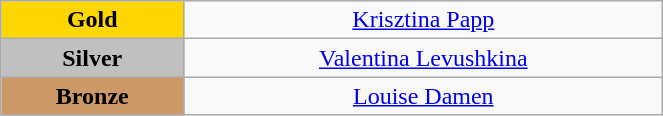<table class="wikitable" style="text-align:center; " width="35%">
<tr>
<td bgcolor="gold"><strong>Gold</strong></td>
<td><a href='#'>Krisztina Papp</a><br>  <small><em></em></small></td>
</tr>
<tr>
<td bgcolor="silver"><strong>Silver</strong></td>
<td><a href='#'>Valentina Levushkina</a><br>  <small><em></em></small></td>
</tr>
<tr>
<td bgcolor="CC9966"><strong>Bronze</strong></td>
<td><a href='#'>Louise Damen</a><br>  <small><em></em></small></td>
</tr>
</table>
